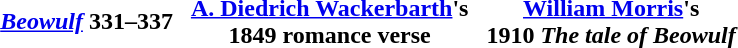<table cellpadding=5 style="margin:1em auto;">
<tr>
<th><em><a href='#'>Beowulf</a></em> 331–337</th>
<th><a href='#'>A. Diedrich Wackerbarth</a>'s<br>1849 romance verse</th>
<th><a href='#'>William Morris</a>'s<br> 1910 <em>The tale of Beowulf</em></th>
</tr>
<tr>
<td></td>
<td></td>
<td></td>
</tr>
</table>
